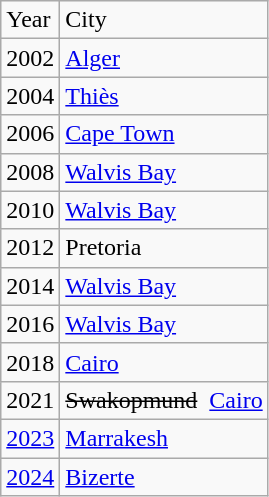<table class="wikitable sortable">
<tr>
<td>Year</td>
<td>City</td>
</tr>
<tr>
<td>2002</td>
<td><a href='#'>Alger</a></td>
</tr>
<tr>
<td>2004</td>
<td><a href='#'>Thiès</a></td>
</tr>
<tr>
<td>2006</td>
<td><a href='#'>Cape Town</a></td>
</tr>
<tr>
<td>2008</td>
<td><a href='#'>Walvis Bay</a></td>
</tr>
<tr>
<td>2010</td>
<td><a href='#'>Walvis Bay</a></td>
</tr>
<tr>
<td>2012</td>
<td>Pretoria</td>
</tr>
<tr>
<td>2014</td>
<td><a href='#'>Walvis Bay</a></td>
</tr>
<tr>
<td>2016</td>
<td><a href='#'>Walvis Bay</a></td>
</tr>
<tr>
<td>2018</td>
<td><a href='#'>Cairo</a></td>
</tr>
<tr>
<td>2021</td>
<td><s>Swakopmund</s>  <a href='#'>Cairo</a></td>
</tr>
<tr>
<td><a href='#'>2023</a></td>
<td><a href='#'>Marrakesh</a></td>
</tr>
<tr>
<td><a href='#'>2024</a></td>
<td><a href='#'>Bizerte</a></td>
</tr>
</table>
